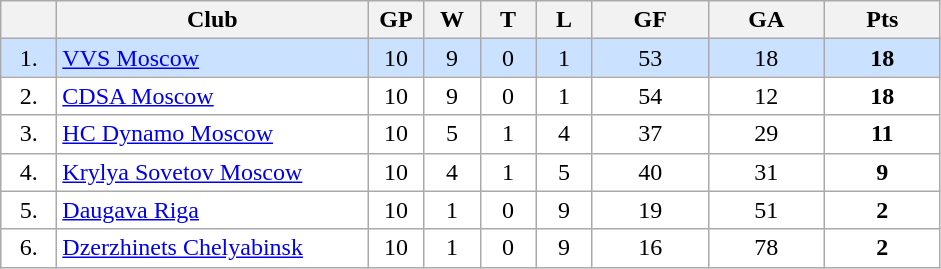<table class="wikitable">
<tr>
<th width="30"></th>
<th width="200">Club</th>
<th width="30">GP</th>
<th width="30">W</th>
<th width="30">T</th>
<th width="30">L</th>
<th width="70">GF</th>
<th width="70">GA</th>
<th width="70">Pts</th>
</tr>
<tr bgcolor="#CAE1FF" align="center">
<td>1.</td>
<td align="left"><a href='#'>VVS Moscow</a></td>
<td>10</td>
<td>9</td>
<td>0</td>
<td>1</td>
<td>53</td>
<td>18</td>
<td><strong>18</strong></td>
</tr>
<tr bgcolor="#FFFFFF" align="center">
<td>2.</td>
<td align="left"><a href='#'>CDSA Moscow</a></td>
<td>10</td>
<td>9</td>
<td>0</td>
<td>1</td>
<td>54</td>
<td>12</td>
<td><strong>18</strong></td>
</tr>
<tr bgcolor="#FFFFFF" align="center">
<td>3.</td>
<td align="left"><a href='#'>HC Dynamo Moscow</a></td>
<td>10</td>
<td>5</td>
<td>1</td>
<td>4</td>
<td>37</td>
<td>29</td>
<td><strong>11</strong></td>
</tr>
<tr bgcolor="#FFFFFF" align="center">
<td>4.</td>
<td align="left"><a href='#'>Krylya Sovetov Moscow</a></td>
<td>10</td>
<td>4</td>
<td>1</td>
<td>5</td>
<td>40</td>
<td>31</td>
<td><strong>9</strong></td>
</tr>
<tr bgcolor="#FFFFFF" align="center">
<td>5.</td>
<td align="left"><a href='#'>Daugava Riga</a></td>
<td>10</td>
<td>1</td>
<td>0</td>
<td>9</td>
<td>19</td>
<td>51</td>
<td><strong>2</strong></td>
</tr>
<tr bgcolor="#FFFFFF" align="center">
<td>6.</td>
<td align="left"><a href='#'>Dzerzhinets Chelyabinsk</a></td>
<td>10</td>
<td>1</td>
<td>0</td>
<td>9</td>
<td>16</td>
<td>78</td>
<td><strong>2</strong></td>
</tr>
</table>
